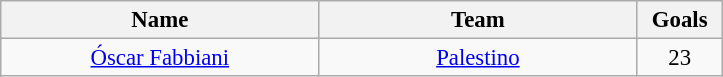<table class="wikitable" style="font-size:95%; text-align:center;">
<tr>
<th width="205">Name</th>
<th width="205">Team</th>
<th width="50">Goals</th>
</tr>
<tr>
<td> <a href='#'>Óscar Fabbiani</a></td>
<td><a href='#'>Palestino</a></td>
<td>23</td>
</tr>
</table>
